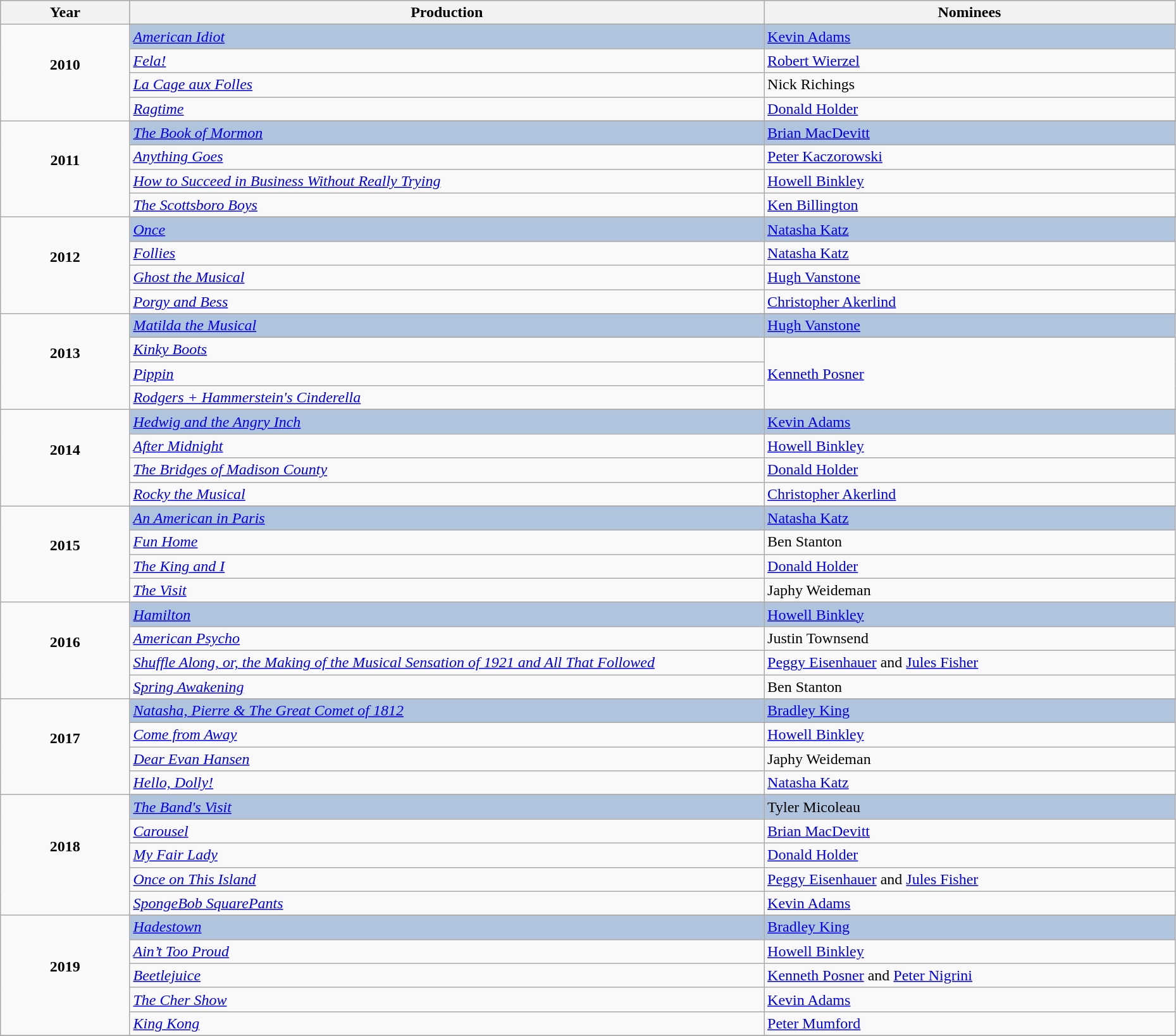<table class="wikitable" style="width:98%;">
<tr style="background:#bebebe;">
<th style="width:11%;">Year</th>
<th style="width:54%;">Production</th>
<th style="width:35%;">Nominees</th>
</tr>
<tr>
<td rowspan="5" align="center"><strong>2010</strong><br><br></td>
</tr>
<tr style="background:#B0C4DE">
<td><em><a href='#'>American Idiot</a></em></td>
<td><a href='#'>Kevin Adams</a></td>
</tr>
<tr>
<td><em><a href='#'>Fela!</a></em></td>
<td><a href='#'>Robert Wierzel</a></td>
</tr>
<tr>
<td><em><a href='#'>La Cage aux Folles</a></em></td>
<td>Nick Richings</td>
</tr>
<tr>
<td><em><a href='#'>Ragtime</a></em></td>
<td><a href='#'>Donald Holder</a></td>
</tr>
<tr>
<td rowspan="5" align="center"><strong>2011</strong><br><br></td>
</tr>
<tr style="background:#B0C4DE">
<td><em><a href='#'>The Book of Mormon</a></em></td>
<td><a href='#'>Brian MacDevitt</a></td>
</tr>
<tr>
<td><em><a href='#'>Anything Goes</a></em></td>
<td><a href='#'>Peter Kaczorowski</a></td>
</tr>
<tr>
<td><em><a href='#'>How to Succeed in Business Without Really Trying</a></em></td>
<td><a href='#'>Howell Binkley</a></td>
</tr>
<tr>
<td><em><a href='#'>The Scottsboro Boys</a></em></td>
<td><a href='#'>Ken Billington</a></td>
</tr>
<tr>
<td rowspan="5" align="center"><strong>2012</strong><br><br></td>
</tr>
<tr style="background:#B0C4DE">
<td><em><a href='#'>Once</a></em></td>
<td><a href='#'>Natasha Katz</a></td>
</tr>
<tr>
<td><em><a href='#'>Follies</a></em></td>
<td><a href='#'>Natasha Katz</a></td>
</tr>
<tr>
<td><em><a href='#'>Ghost the Musical</a></em></td>
<td><a href='#'>Hugh Vanstone</a></td>
</tr>
<tr>
<td><em><a href='#'>Porgy and Bess</a></em></td>
<td><a href='#'>Christopher Akerlind</a></td>
</tr>
<tr>
<td rowspan="5" align="center"><strong>2013</strong><br><br></td>
</tr>
<tr style="background:#B0C4DE">
<td><em><a href='#'>Matilda the Musical</a></em></td>
<td><a href='#'>Hugh Vanstone</a></td>
</tr>
<tr>
<td><em><a href='#'>Kinky Boots</a></em></td>
<td rowspan="3"><a href='#'>Kenneth Posner</a></td>
</tr>
<tr>
<td><em><a href='#'>Pippin</a></em></td>
</tr>
<tr>
<td><em><a href='#'>Rodgers + Hammerstein's Cinderella</a></em></td>
</tr>
<tr>
<td rowspan="5" align="center"><strong>2014</strong><br><br></td>
</tr>
<tr style="background:#B0C4DE">
<td><em><a href='#'>Hedwig and the Angry Inch</a></em></td>
<td><a href='#'>Kevin Adams</a></td>
</tr>
<tr>
<td><em><a href='#'>After Midnight</a></em></td>
<td><a href='#'>Howell Binkley</a></td>
</tr>
<tr>
<td><em><a href='#'>The Bridges of Madison County</a></em></td>
<td><a href='#'>Donald Holder</a></td>
</tr>
<tr>
<td><em><a href='#'>Rocky the Musical</a></em></td>
<td><a href='#'>Christopher Akerlind</a></td>
</tr>
<tr>
<td rowspan="5" align="center"><strong>2015</strong><br><br></td>
</tr>
<tr style="background:#B0C4DE">
<td><em><a href='#'>An American in Paris</a></em></td>
<td><a href='#'>Natasha Katz</a></td>
</tr>
<tr>
<td><em><a href='#'>Fun Home</a></em></td>
<td>Ben Stanton</td>
</tr>
<tr>
<td><em><a href='#'>The King and I</a></em></td>
<td><a href='#'>Donald Holder</a></td>
</tr>
<tr>
<td><em><a href='#'>The Visit</a></em></td>
<td>Japhy Weideman</td>
</tr>
<tr>
<td rowspan="5" align="center"><strong>2016</strong><br><br></td>
</tr>
<tr style="background:#B0C4DE">
<td><em><a href='#'>Hamilton</a></em></td>
<td><a href='#'>Howell Binkley</a></td>
</tr>
<tr>
<td><em><a href='#'>American Psycho</a></em></td>
<td>Justin Townsend</td>
</tr>
<tr>
<td><em><a href='#'>Shuffle Along, or, the Making of the Musical Sensation of 1921 and All That Followed</a></em></td>
<td><a href='#'>Peggy Eisenhauer</a> and <a href='#'>Jules Fisher</a></td>
</tr>
<tr>
<td><em><a href='#'>Spring Awakening</a></em></td>
<td>Ben Stanton</td>
</tr>
<tr>
<td rowspan="5" align="center"><strong>2017</strong><br><br></td>
</tr>
<tr style="background:#B0C4DE">
<td><em><a href='#'>Natasha, Pierre & The Great Comet of 1812</a></em></td>
<td><a href='#'>Bradley King</a></td>
</tr>
<tr>
<td><em><a href='#'>Come from Away</a></em></td>
<td><a href='#'>Howell Binkley</a></td>
</tr>
<tr>
<td><em><a href='#'>Dear Evan Hansen</a></em></td>
<td>Japhy Weideman</td>
</tr>
<tr>
<td><em><a href='#'>Hello, Dolly!</a></em></td>
<td><a href='#'>Natasha Katz</a></td>
</tr>
<tr>
<td rowspan="6" align="center"><strong>2018</strong><br><br></td>
</tr>
<tr style="background:#B0C4DE">
<td><em><a href='#'>The Band's Visit</a></em></td>
<td>Tyler Micoleau</td>
</tr>
<tr>
<td><em><a href='#'>Carousel</a></em></td>
<td><a href='#'>Brian MacDevitt</a></td>
</tr>
<tr>
<td><em><a href='#'>My Fair Lady</a></em></td>
<td><a href='#'>Donald Holder</a></td>
</tr>
<tr>
<td><em><a href='#'>Once on This Island</a></em></td>
<td><a href='#'>Peggy Eisenhauer</a> and <a href='#'>Jules Fisher</a></td>
</tr>
<tr>
<td><em><a href='#'>SpongeBob SquarePants</a></em></td>
<td><a href='#'>Kevin Adams</a></td>
</tr>
<tr>
<td rowspan="6" align="center"><strong>2019</strong><br><br></td>
</tr>
<tr style="background:#B0C4DE">
<td><em><a href='#'>Hadestown</a></em></td>
<td><a href='#'>Bradley King</a></td>
</tr>
<tr>
<td><em><a href='#'>Ain’t Too Proud</a></em></td>
<td><a href='#'>Howell Binkley</a></td>
</tr>
<tr>
<td><em><a href='#'>Beetlejuice</a></em></td>
<td><a href='#'>Kenneth Posner</a> and <a href='#'>Peter Nigrini</a></td>
</tr>
<tr>
<td><em><a href='#'>The Cher Show</a></em></td>
<td><a href='#'>Kevin Adams</a></td>
</tr>
<tr>
<td><em><a href='#'>King Kong</a></em></td>
<td><a href='#'>Peter Mumford</a></td>
</tr>
<tr>
</tr>
</table>
